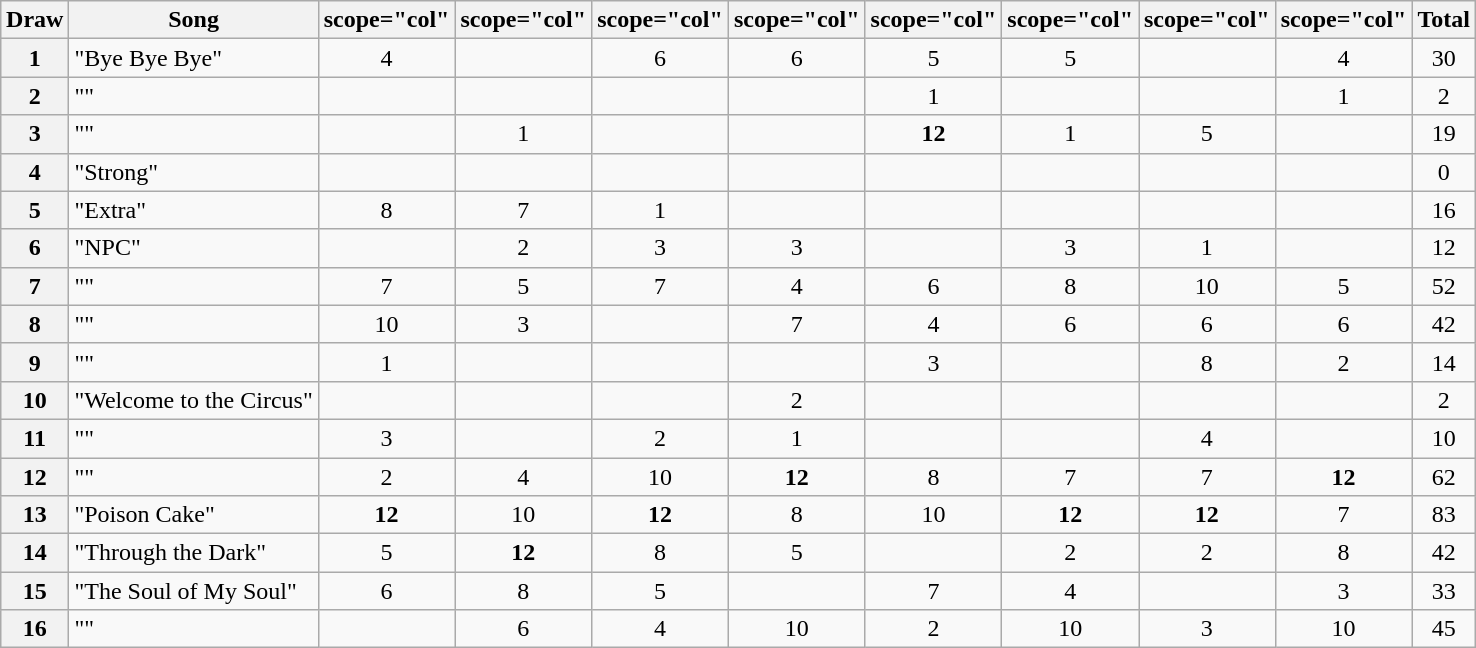<table class="wikitable plainrowheaders collapsible" style="margin: 1em auto 1em auto; text-align:center;">
<tr>
<th>Draw</th>
<th>Song</th>
<th>scope="col" </th>
<th>scope="col" </th>
<th>scope="col" </th>
<th>scope="col" </th>
<th>scope="col" </th>
<th>scope="col" </th>
<th>scope="col" </th>
<th>scope="col" </th>
<th>Total</th>
</tr>
<tr>
<th scope="row" style="text-align:center">1</th>
<td align="left">"Bye Bye Bye"</td>
<td>4</td>
<td></td>
<td>6</td>
<td>6</td>
<td>5</td>
<td>5</td>
<td></td>
<td>4</td>
<td>30</td>
</tr>
<tr>
<th scope="row" style="text-align:center">2</th>
<td align="left">""</td>
<td></td>
<td></td>
<td></td>
<td></td>
<td>1</td>
<td></td>
<td></td>
<td>1</td>
<td>2</td>
</tr>
<tr>
<th scope="row" style="text-align:center">3</th>
<td align="left">""</td>
<td></td>
<td>1</td>
<td></td>
<td></td>
<td><strong>12</strong></td>
<td>1</td>
<td>5</td>
<td></td>
<td>19</td>
</tr>
<tr>
<th scope="row" style="text-align:center">4</th>
<td align="left">"Strong"</td>
<td></td>
<td></td>
<td></td>
<td></td>
<td></td>
<td></td>
<td></td>
<td></td>
<td>0</td>
</tr>
<tr>
<th scope="row" style="text-align:center">5</th>
<td align="left">"Extra"</td>
<td>8</td>
<td>7</td>
<td>1</td>
<td></td>
<td></td>
<td></td>
<td></td>
<td></td>
<td>16</td>
</tr>
<tr>
<th scope="row" style="text-align:center">6</th>
<td align="left">"NPC"</td>
<td></td>
<td>2</td>
<td>3</td>
<td>3</td>
<td></td>
<td>3</td>
<td>1</td>
<td></td>
<td>12</td>
</tr>
<tr>
<th scope="row" style="text-align:center">7</th>
<td align="left">""</td>
<td>7</td>
<td>5</td>
<td>7</td>
<td>4</td>
<td>6</td>
<td>8</td>
<td>10</td>
<td>5</td>
<td>52</td>
</tr>
<tr>
<th scope="row" style="text-align:center">8</th>
<td align="left">""</td>
<td>10</td>
<td>3</td>
<td></td>
<td>7</td>
<td>4</td>
<td>6</td>
<td>6</td>
<td>6</td>
<td>42</td>
</tr>
<tr>
<th scope="row" style="text-align:center">9</th>
<td align="left">""</td>
<td>1</td>
<td></td>
<td></td>
<td></td>
<td>3</td>
<td></td>
<td>8</td>
<td>2</td>
<td>14</td>
</tr>
<tr>
<th scope="row" style="text-align:center">10</th>
<td align="left">"Welcome to the Circus"</td>
<td></td>
<td></td>
<td></td>
<td>2</td>
<td></td>
<td></td>
<td></td>
<td></td>
<td>2</td>
</tr>
<tr>
<th scope="row" style="text-align:center">11</th>
<td align="left">""</td>
<td>3</td>
<td></td>
<td>2</td>
<td>1</td>
<td></td>
<td></td>
<td>4</td>
<td></td>
<td>10</td>
</tr>
<tr>
<th scope="row" style="text-align:center">12</th>
<td align="left">""</td>
<td>2</td>
<td>4</td>
<td>10</td>
<td><strong>12</strong></td>
<td>8</td>
<td>7</td>
<td>7</td>
<td><strong>12</strong></td>
<td>62</td>
</tr>
<tr>
<th scope="row" style="text-align:center">13</th>
<td align="left">"Poison Cake"</td>
<td><strong>12</strong></td>
<td>10</td>
<td><strong>12</strong></td>
<td>8</td>
<td>10</td>
<td><strong>12</strong></td>
<td><strong>12</strong></td>
<td>7</td>
<td>83</td>
</tr>
<tr>
<th scope="row" style="text-align:center">14</th>
<td align="left">"Through the Dark"</td>
<td>5</td>
<td><strong>12</strong></td>
<td>8</td>
<td>5</td>
<td></td>
<td>2</td>
<td>2</td>
<td>8</td>
<td>42</td>
</tr>
<tr>
<th scope="row" style="text-align:center">15</th>
<td align="left">"The Soul of My Soul"</td>
<td>6</td>
<td>8</td>
<td>5</td>
<td></td>
<td>7</td>
<td>4</td>
<td></td>
<td>3</td>
<td>33</td>
</tr>
<tr>
<th scope="row" style="text-align:center">16</th>
<td align="left">""</td>
<td></td>
<td>6</td>
<td>4</td>
<td>10</td>
<td>2</td>
<td>10</td>
<td>3</td>
<td>10</td>
<td>45</td>
</tr>
</table>
